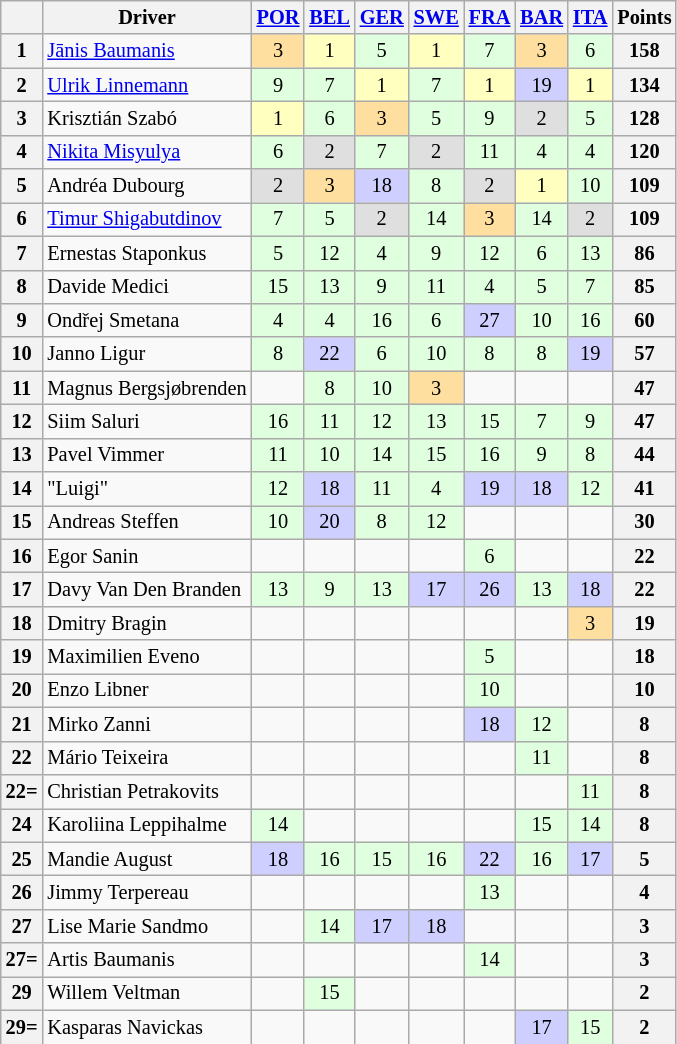<table class="wikitable" style="font-size: 85%; text-align: center;">
<tr valign="top">
<th valign="middle"></th>
<th valign="middle">Driver</th>
<th><a href='#'>POR</a> <br></th>
<th><a href='#'>BEL</a> <br></th>
<th><a href='#'>GER</a> <br></th>
<th><a href='#'>SWE</a> <br></th>
<th><a href='#'>FRA</a> <br></th>
<th><a href='#'>BAR</a> <br></th>
<th><a href='#'>ITA</a> <br></th>
<th valign="middle">Points</th>
</tr>
<tr>
<th>1</th>
<td align=left> <a href='#'>Jānis Baumanis</a></td>
<td style="background:#FFDF9F;">3</td>
<td style="background:#FFFFBF;">1</td>
<td style="background:#DFFFDF;">5</td>
<td style="background:#FFFFBF;">1</td>
<td style="background:#DFFFDF;">7</td>
<td style="background:#FFDF9F;">3</td>
<td style="background:#DFFFDF;">6</td>
<th>158</th>
</tr>
<tr>
<th>2</th>
<td align=left> <a href='#'>Ulrik Linnemann</a></td>
<td style="background:#DFFFDF;">9</td>
<td style="background:#DFFFDF;">7</td>
<td style="background:#FFFFBF;">1</td>
<td style="background:#DFFFDF;">7</td>
<td style="background:#FFFFBF;">1</td>
<td style="background:#CFCFFF;">19</td>
<td style="background:#FFFFBF;">1</td>
<th>134</th>
</tr>
<tr>
<th>3</th>
<td align=left> Krisztián Szabó</td>
<td style="background:#FFFFBF;">1</td>
<td style="background:#DFFFDF;">6</td>
<td style="background:#FFDF9F;">3</td>
<td style="background:#DFFFDF;">5</td>
<td style="background:#DFFFDF;">9</td>
<td style="background:#DFDFDF;">2</td>
<td style="background:#DFFFDF;">5</td>
<th>128</th>
</tr>
<tr>
<th>4</th>
<td align=left> <a href='#'>Nikita Misyulya</a></td>
<td style="background:#DFFFDF;">6</td>
<td style="background:#DFDFDF;">2</td>
<td style="background:#DFFFDF;">7</td>
<td style="background:#DFDFDF;">2</td>
<td style="background:#DFFFDF;">11</td>
<td style="background:#DFFFDF;">4</td>
<td style="background:#DFFFDF;">4</td>
<th>120</th>
</tr>
<tr>
<th>5</th>
<td align=left> Andréa Dubourg</td>
<td style="background:#DFDFDF;">2</td>
<td style="background:#FFDF9F;">3</td>
<td style="background:#CFCFFF;">18</td>
<td style="background:#DFFFDF;">8</td>
<td style="background:#DFDFDF;">2</td>
<td style="background:#FFFFBF;">1</td>
<td style="background:#DFFFDF;">10</td>
<th>109</th>
</tr>
<tr>
<th>6</th>
<td align=left> <a href='#'>Timur Shigabutdinov</a></td>
<td style="background:#DFFFDF;">7</td>
<td style="background:#DFFFDF;">5</td>
<td style="background:#DFDFDF;">2</td>
<td style="background:#DFFFDF;">14</td>
<td style="background:#FFDF9F;">3</td>
<td style="background:#DFFFDF;">14</td>
<td style="background:#DFDFDF;">2</td>
<th>109</th>
</tr>
<tr>
<th>7</th>
<td align=left> Ernestas Staponkus</td>
<td style="background:#DFFFDF;">5</td>
<td style="background:#DFFFDF;">12</td>
<td style="background:#DFFFDF;">4</td>
<td style="background:#DFFFDF;">9</td>
<td style="background:#DFFFDF;">12</td>
<td style="background:#DFFFDF;">6</td>
<td style="background:#DFFFDF;">13</td>
<th>86</th>
</tr>
<tr>
<th>8</th>
<td align=left> Davide Medici</td>
<td style="background:#DFFFDF;">15</td>
<td style="background:#DFFFDF;">13</td>
<td style="background:#DFFFDF;">9</td>
<td style="background:#DFFFDF;">11</td>
<td style="background:#DFFFDF;">4</td>
<td style="background:#DFFFDF;">5</td>
<td style="background:#DFFFDF;">7</td>
<th>85</th>
</tr>
<tr>
<th>9</th>
<td align=left> Ondřej Smetana</td>
<td style="background:#DFFFDF;">4</td>
<td style="background:#DFFFDF;">4</td>
<td style="background:#DFFFDF;">16</td>
<td style="background:#DFFFDF;">6</td>
<td style="background:#CFCFFF;">27</td>
<td style="background:#DFFFDF;">10</td>
<td style="background:#DFFFDF;">16</td>
<th>60</th>
</tr>
<tr>
<th>10</th>
<td align=left> Janno Ligur</td>
<td style="background:#DFFFDF;">8</td>
<td style="background:#CFCFFF;">22</td>
<td style="background:#DFFFDF;">6</td>
<td style="background:#DFFFDF;">10</td>
<td style="background:#DFFFDF;">8</td>
<td style="background:#DFFFDF;">8</td>
<td style="background:#CFCFFF;">19</td>
<th>57</th>
</tr>
<tr>
<th>11</th>
<td align=left> Magnus Bergsjøbrenden</td>
<td></td>
<td style="background:#DFFFDF;">8</td>
<td style="background:#DFFFDF;">10</td>
<td style="background:#FFDF9F;">3</td>
<td></td>
<td></td>
<td></td>
<th>47</th>
</tr>
<tr>
<th>12</th>
<td align=left> Siim Saluri</td>
<td style="background:#DFFFDF;">16</td>
<td style="background:#DFFFDF;">11</td>
<td style="background:#DFFFDF;">12</td>
<td style="background:#DFFFDF;">13</td>
<td style="background:#DFFFDF;">15</td>
<td style="background:#DFFFDF;">7</td>
<td style="background:#DFFFDF;">9</td>
<th>47</th>
</tr>
<tr>
<th>13</th>
<td align=left> Pavel Vimmer</td>
<td style="background:#DFFFDF;">11</td>
<td style="background:#DFFFDF;">10</td>
<td style="background:#DFFFDF;">14</td>
<td style="background:#DFFFDF;">15</td>
<td style="background:#DFFFDF;">16</td>
<td style="background:#DFFFDF;">9</td>
<td style="background:#DFFFDF;">8</td>
<th>44</th>
</tr>
<tr>
<th>14</th>
<td align=left> "Luigi"</td>
<td style="background:#DFFFDF;">12</td>
<td style="background:#CFCFFF;">18</td>
<td style="background:#DFFFDF;">11</td>
<td style="background:#DFFFDF;">4</td>
<td style="background:#CFCFFF;">19</td>
<td style="background:#CFCFFF;">18</td>
<td style="background:#DFFFDF;">12</td>
<th>41</th>
</tr>
<tr>
<th>15</th>
<td align=left> Andreas Steffen</td>
<td style="background:#DFFFDF;">10</td>
<td style="background:#CFCFFF;">20</td>
<td style="background:#DFFFDF;">8</td>
<td style="background:#DFFFDF;">12</td>
<td></td>
<td></td>
<td></td>
<th>30</th>
</tr>
<tr>
<th>16</th>
<td align=left> Egor Sanin</td>
<td></td>
<td></td>
<td></td>
<td></td>
<td style="background:#DFFFDF;">6</td>
<td></td>
<td></td>
<th>22</th>
</tr>
<tr>
<th>17</th>
<td align=left> Davy Van Den Branden</td>
<td style="background:#DFFFDF;">13</td>
<td style="background:#DFFFDF;">9</td>
<td style="background:#DFFFDF;">13</td>
<td style="background:#CFCFFF;">17</td>
<td style="background:#CFCFFF;">26</td>
<td style="background:#DFFFDF;">13</td>
<td style="background:#CFCFFF;">18</td>
<th>22</th>
</tr>
<tr>
<th>18</th>
<td align=left> Dmitry Bragin</td>
<td></td>
<td></td>
<td></td>
<td></td>
<td></td>
<td></td>
<td style="background:#FFDF9F;">3</td>
<th>19</th>
</tr>
<tr>
<th>19</th>
<td align=left> Maximilien Eveno</td>
<td></td>
<td></td>
<td></td>
<td></td>
<td style="background:#DFFFDF;">5</td>
<td></td>
<td></td>
<th>18</th>
</tr>
<tr>
<th>20</th>
<td align=left> Enzo Libner</td>
<td></td>
<td></td>
<td></td>
<td></td>
<td style="background:#DFFFDF;">10</td>
<td></td>
<td></td>
<th>10</th>
</tr>
<tr>
<th>21</th>
<td align=left> Mirko Zanni</td>
<td></td>
<td></td>
<td></td>
<td></td>
<td style="background:#CFCFFF;">18</td>
<td style="background:#DFFFDF;">12</td>
<td></td>
<th>8</th>
</tr>
<tr>
<th>22</th>
<td align=left> Mário Teixeira</td>
<td></td>
<td></td>
<td></td>
<td></td>
<td></td>
<td style="background:#DFFFDF;">11</td>
<td></td>
<th>8</th>
</tr>
<tr>
<th>22=</th>
<td align=left> Christian Petrakovits</td>
<td></td>
<td></td>
<td></td>
<td></td>
<td></td>
<td></td>
<td style="background:#DFFFDF;">11</td>
<th>8</th>
</tr>
<tr>
<th>24</th>
<td align=left> Karoliina Leppihalme</td>
<td style="background:#DFFFDF;">14</td>
<td></td>
<td></td>
<td></td>
<td></td>
<td style="background:#DFFFDF;">15</td>
<td style="background:#DFFFDF;">14</td>
<th>8</th>
</tr>
<tr>
<th>25</th>
<td align=left> Mandie August</td>
<td style="background:#CFCFFF;">18</td>
<td style="background:#DFFFDF;">16</td>
<td style="background:#DFFFDF;">15</td>
<td style="background:#DFFFDF;">16</td>
<td style="background:#CFCFFF;">22</td>
<td style="background:#DFFFDF;">16</td>
<td style="background:#CFCFFF;">17</td>
<th>5</th>
</tr>
<tr>
<th>26</th>
<td align=left> Jimmy Terpereau</td>
<td></td>
<td></td>
<td></td>
<td></td>
<td style="background:#DFFFDF;">13</td>
<td></td>
<td></td>
<th>4</th>
</tr>
<tr>
<th>27</th>
<td align=left> Lise Marie Sandmo</td>
<td></td>
<td style="background:#DFFFDF;">14</td>
<td style="background:#CFCFFF;">17</td>
<td style="background:#CFCFFF;">18</td>
<td></td>
<td></td>
<td></td>
<th>3</th>
</tr>
<tr>
<th>27=</th>
<td align=left> Artis Baumanis</td>
<td></td>
<td></td>
<td></td>
<td></td>
<td style="background:#DFFFDF;">14</td>
<td></td>
<td></td>
<th>3</th>
</tr>
<tr>
<th>29</th>
<td align=left> Willem Veltman</td>
<td></td>
<td style="background:#DFFFDF;">15</td>
<td></td>
<td></td>
<td></td>
<td></td>
<td></td>
<th>2</th>
</tr>
<tr>
<th>29=</th>
<td align=left> Kasparas Navickas</td>
<td></td>
<td></td>
<td></td>
<td></td>
<td></td>
<td style="background:#CFCFFF;">17</td>
<td style="background:#DFFFDF;">15</td>
<th>2</th>
</tr>
<tr>
</tr>
</table>
